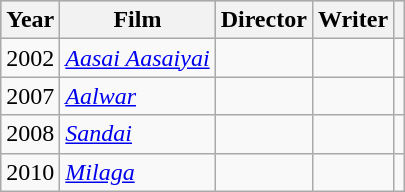<table class="wikitable">
<tr style="background:#B0C4DE;">
<th>Year</th>
<th>Film</th>
<th>Director</th>
<th>Writer</th>
<th class="unsortable" ></th>
</tr>
<tr>
<td>2002</td>
<td><em><a href='#'>Aasai Aasaiyai</a></em></td>
<td></td>
<td></td>
<td></td>
</tr>
<tr>
<td>2007</td>
<td><em><a href='#'>Aalwar</a></em></td>
<td></td>
<td></td>
<td></td>
</tr>
<tr>
<td>2008</td>
<td><em><a href='#'>Sandai</a></em></td>
<td></td>
<td></td>
<td></td>
</tr>
<tr>
<td>2010</td>
<td><em><a href='#'>Milaga</a></em></td>
<td></td>
<td></td>
<td></td>
</tr>
</table>
